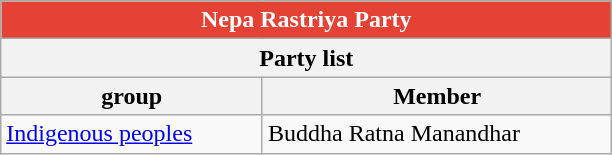<table class="wikitable mw-collapsible mw-collapsed" role="presentation">
<tr>
<th colspan="2" style="width: 300pt; background:#E34234; color: white;">Nepa Rastriya Party</th>
</tr>
<tr>
<th colspan="2">Party list</th>
</tr>
<tr>
<th> group</th>
<th>Member</th>
</tr>
<tr>
<td><a href='#'>Indigenous peoples</a></td>
<td>Buddha Ratna Manandhar</td>
</tr>
</table>
